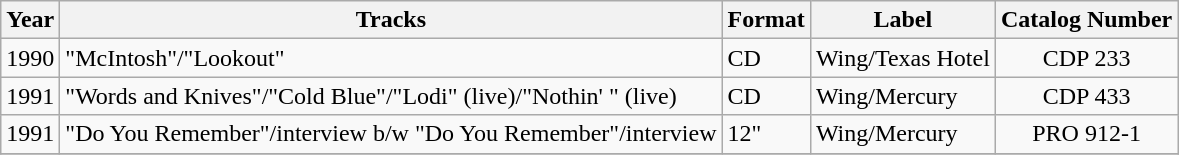<table class="wikitable" border="1">
<tr>
<th align="left">Year</th>
<th align="left">Tracks</th>
<th align="left">Format</th>
<th align="left">Label</th>
<th align="left">Catalog Number</th>
</tr>
<tr>
<td align="left">1990</td>
<td align="left">"McIntosh"/"Lookout"</td>
<td align="left">CD</td>
<td align="left">Wing/Texas Hotel</td>
<td align="center">CDP 233</td>
</tr>
<tr>
<td align="left">1991</td>
<td align="left">"Words and Knives"/"Cold Blue"/"Lodi" (live)/"Nothin' " (live)</td>
<td align="left">CD</td>
<td align="left">Wing/Mercury</td>
<td align="center">CDP 433</td>
</tr>
<tr>
<td align="left">1991</td>
<td align="left">"Do You Remember"/interview b/w "Do You Remember"/interview</td>
<td align="left">12"</td>
<td align="left">Wing/Mercury</td>
<td align="center">PRO 912-1</td>
</tr>
<tr>
</tr>
</table>
